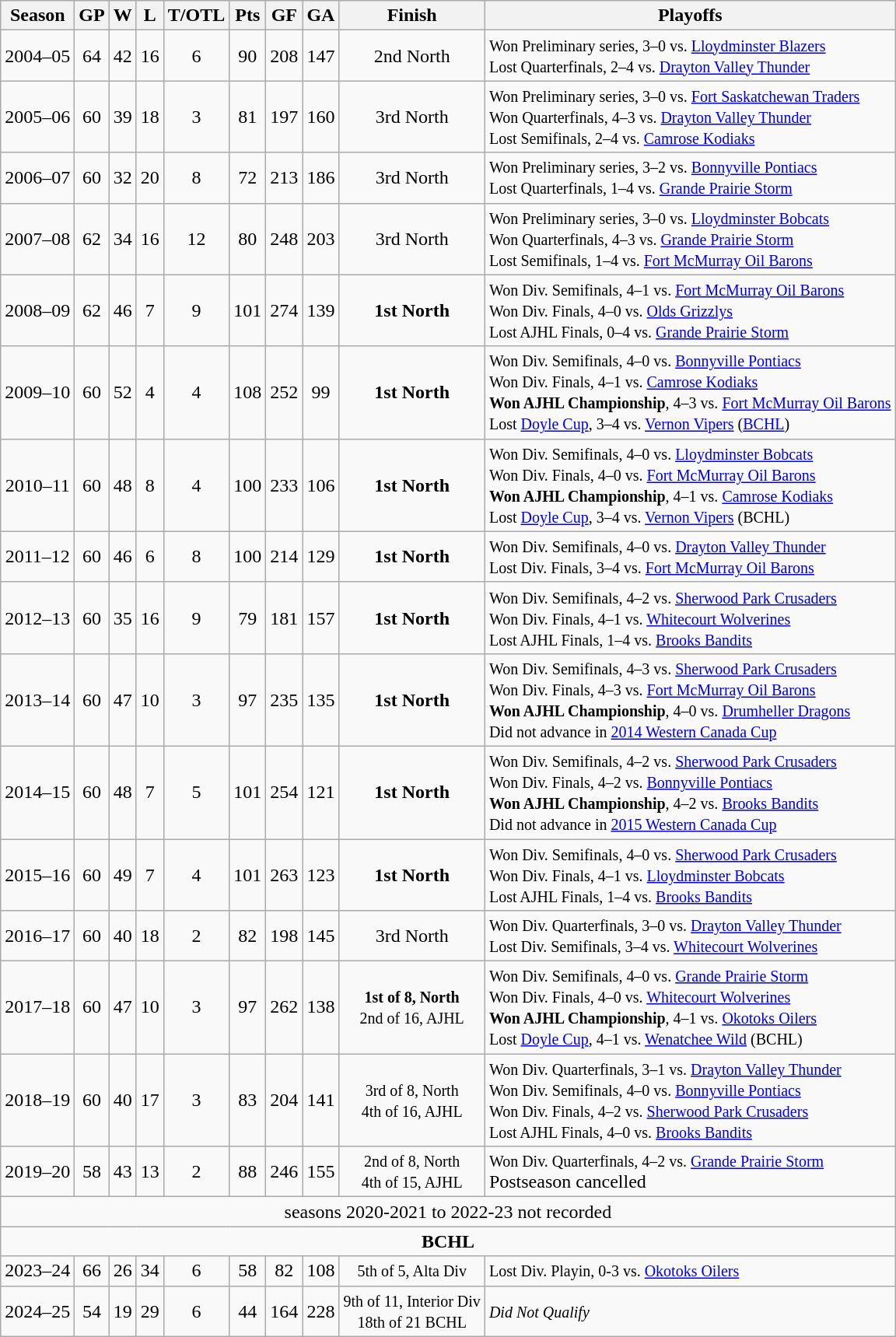<table class="wikitable sticky-header" style="text-align:center">
<tr>
<th>Season</th>
<th>GP</th>
<th>W</th>
<th>L</th>
<th>T/OTL</th>
<th>Pts</th>
<th>GF</th>
<th>GA</th>
<th>Finish</th>
<th>Playoffs</th>
</tr>
<tr>
<td>2004–05</td>
<td>64</td>
<td>42</td>
<td>16</td>
<td>6</td>
<td>90</td>
<td>208</td>
<td>147</td>
<td>2nd North</td>
<td align=left><small>Won Preliminary series, 3–0 vs. <a href='#'>Lloydminster Blazers</a><br>Lost Quarterfinals, 2–4 vs. <a href='#'>Drayton Valley Thunder</a></small></td>
</tr>
<tr>
<td>2005–06</td>
<td>60</td>
<td>39</td>
<td>18</td>
<td>3</td>
<td>81</td>
<td>197</td>
<td>160</td>
<td>3rd North</td>
<td align=left><small>Won Preliminary series, 3–0 vs. <a href='#'>Fort Saskatchewan Traders</a><br>Won Quarterfinals, 4–3 vs. <a href='#'>Drayton Valley Thunder</a><br>Lost Semifinals, 2–4 vs. <a href='#'>Camrose Kodiaks</a></small></td>
</tr>
<tr>
<td>2006–07</td>
<td>60</td>
<td>32</td>
<td>20</td>
<td>8</td>
<td>72</td>
<td>213</td>
<td>186</td>
<td>3rd North</td>
<td align=left><small>Won Preliminary series, 3–2 vs. <a href='#'>Bonnyville Pontiacs</a><br>Lost Quarterfinals, 1–4 vs. <a href='#'>Grande Prairie Storm</a></small></td>
</tr>
<tr>
<td>2007–08</td>
<td>62</td>
<td>34</td>
<td>16</td>
<td>12</td>
<td>80</td>
<td>248</td>
<td>203</td>
<td>3rd North</td>
<td align=left><small>Won Preliminary series, 3–0 vs. <a href='#'>Lloydminster Bobcats</a><br>Won Quarterfinals, 4–3 vs. <a href='#'>Grande Prairie Storm</a><br>Lost Semifinals, 1–4 vs. <a href='#'>Fort McMurray Oil Barons</a></small></td>
</tr>
<tr>
<td>2008–09</td>
<td>62</td>
<td>46</td>
<td>7</td>
<td>9</td>
<td>101</td>
<td>274</td>
<td>139</td>
<td><strong>1st North</strong></td>
<td align=left><small>Won Div. Semifinals, 4–1 vs. <a href='#'>Fort McMurray Oil Barons</a><br>Won Div. Finals, 4–0 vs. <a href='#'>Olds Grizzlys</a><br>Lost AJHL Finals, 0–4 vs. <a href='#'>Grande Prairie Storm</a></small></td>
</tr>
<tr>
<td>2009–10</td>
<td>60</td>
<td>52</td>
<td>4</td>
<td>4</td>
<td>108</td>
<td>252</td>
<td>99</td>
<td><strong>1st North</strong></td>
<td align=left><small>Won Div. Semifinals, 4–0 vs. <a href='#'>Bonnyville Pontiacs</a><br>Won Div. Finals, 4–1 vs. <a href='#'>Camrose Kodiaks</a><br><strong>Won AJHL Championship</strong>, 4–3 vs. <a href='#'>Fort McMurray Oil Barons</a><br>Lost <a href='#'>Doyle Cup</a>, 3–4 vs. <a href='#'>Vernon Vipers</a> (<a href='#'>BCHL</a>)</small></td>
</tr>
<tr>
<td>2010–11</td>
<td>60</td>
<td>48</td>
<td>8</td>
<td>4</td>
<td>100</td>
<td>233</td>
<td>106</td>
<td><strong>1st North</strong></td>
<td align=left><small>Won Div. Semifinals, 4–0 vs. <a href='#'>Lloydminster Bobcats</a><br>Won Div. Finals, 4–0 vs. <a href='#'>Fort McMurray Oil Barons</a><br><strong>Won AJHL Championship</strong>, 4–1 vs. <a href='#'>Camrose Kodiaks</a><br>Lost <a href='#'>Doyle Cup</a>, 3–4 vs. <a href='#'>Vernon Vipers</a> (BCHL)</small></td>
</tr>
<tr>
<td>2011–12</td>
<td>60</td>
<td>46</td>
<td>6</td>
<td>8</td>
<td>100</td>
<td>214</td>
<td>129</td>
<td><strong>1st North</strong></td>
<td align=left><small>Won Div. Semifinals, 4–0 vs. <a href='#'>Drayton Valley Thunder</a><br>Lost Div. Finals, 3–4 vs. <a href='#'>Fort McMurray Oil Barons</a></small></td>
</tr>
<tr>
<td>2012–13</td>
<td>60</td>
<td>35</td>
<td>16</td>
<td>9</td>
<td>79</td>
<td>181</td>
<td>157</td>
<td><strong>1st North</strong></td>
<td align=left><small>Won Div. Semifinals, 4–2 vs. <a href='#'>Sherwood Park Crusaders</a><br>Won Div. Finals, 4–1 vs. <a href='#'>Whitecourt Wolverines</a><br>Lost AJHL Finals, 1–4 vs. <a href='#'>Brooks Bandits</a></small></td>
</tr>
<tr>
<td>2013–14</td>
<td>60</td>
<td>47</td>
<td>10</td>
<td>3</td>
<td>97</td>
<td>235</td>
<td>135</td>
<td><strong>1st North</strong></td>
<td align=left><small>Won Div. Semifinals, 4–3 vs. <a href='#'>Sherwood Park Crusaders</a><br>Won Div. Finals, 4–3 vs. <a href='#'>Fort McMurray Oil Barons</a><br><strong>Won AJHL Championship</strong>, 4–0 vs. <a href='#'>Drumheller Dragons</a><br>Did not advance in <a href='#'>2014 Western Canada Cup</a></small></td>
</tr>
<tr>
<td>2014–15</td>
<td>60</td>
<td>48</td>
<td>7</td>
<td>5</td>
<td>101</td>
<td>254</td>
<td>121</td>
<td><strong>1st North</strong></td>
<td align=left><small>Won Div. Semifinals, 4–2 vs. <a href='#'>Sherwood Park Crusaders</a><br>Won Div. Finals, 4–2 vs. <a href='#'>Bonnyville Pontiacs</a><br><strong>Won AJHL Championship</strong>, 4–2 vs. <a href='#'>Brooks Bandits</a><br>Did not advance in <a href='#'>2015 Western Canada Cup</a></small></td>
</tr>
<tr>
<td>2015–16</td>
<td>60</td>
<td>49</td>
<td>7</td>
<td>4</td>
<td>101</td>
<td>263</td>
<td>123</td>
<td><strong>1st North</strong></td>
<td align=left><small>Won Div. Semifinals, 4–0 vs. <a href='#'>Sherwood Park Crusaders</a><br>Won Div. Finals, 4–1 vs. <a href='#'>Lloydminster Bobcats</a><br>Lost AJHL Finals, 1–4 vs. <a href='#'>Brooks Bandits</a></small></td>
</tr>
<tr>
<td>2016–17</td>
<td>60</td>
<td>40</td>
<td>18</td>
<td>2</td>
<td>82</td>
<td>198</td>
<td>145</td>
<td>3rd North</td>
<td align=left><small>Won Div. Quarterfinals, 3–0 vs. <a href='#'>Drayton Valley Thunder</a><br>Lost Div. Semifinals, 3–4 vs. <a href='#'>Whitecourt Wolverines</a></small></td>
</tr>
<tr>
<td>2017–18</td>
<td>60</td>
<td>47</td>
<td>10</td>
<td>3</td>
<td>97</td>
<td>262</td>
<td>138</td>
<td><small><strong>1st of 8, North</strong><br>2nd of 16, AJHL</small></td>
<td align=left><small>Won Div. Semifinals, 4–0 vs. <a href='#'>Grande Prairie Storm</a><br>Won Div. Finals, 4–0 vs. <a href='#'>Whitecourt Wolverines</a><br><strong>Won AJHL Championship</strong>, 4–1 vs. <a href='#'>Okotoks Oilers</a><br>Lost <a href='#'>Doyle Cup</a>, 4–1 vs. <a href='#'>Wenatchee Wild</a> (BCHL)</small></td>
</tr>
<tr>
<td>2018–19</td>
<td>60</td>
<td>40</td>
<td>17</td>
<td>3</td>
<td>83</td>
<td>204</td>
<td>141</td>
<td><small>3rd of 8, North<br>4th of 16, AJHL</small></td>
<td align=left><small>Won Div. Quarterfinals, 3–1 vs. <a href='#'>Drayton Valley Thunder</a><br>Won Div. Semifinals, 4–0 vs. <a href='#'>Bonnyville Pontiacs</a><br>Won Div. Finals, 4–2 vs. <a href='#'>Sherwood Park Crusaders</a><br>Lost AJHL Finals, 4–0 vs. <a href='#'>Brooks Bandits</a></small></td>
</tr>
<tr>
<td>2019–20</td>
<td>58</td>
<td>43</td>
<td>13</td>
<td>2</td>
<td>88</td>
<td>246</td>
<td>155</td>
<td><small>2nd of 8, North<br>4th of 15, AJHL</small></td>
<td align=left><small>Won Div. Quarterfinals, 4–2 vs. <a href='#'>Grande Prairie Storm</a></small><br>Postseason cancelled</td>
</tr>
<tr>
<td colspan=11>seasons 2020-2021 to 2022-23 not recorded</td>
</tr>
<tr>
<td colspan=11><strong>BCHL</strong></td>
</tr>
<tr>
<td>2023–24</td>
<td>66</td>
<td>26</td>
<td>34</td>
<td>6</td>
<td>58</td>
<td>82</td>
<td>108</td>
<td><small>5th of 5, Alta Div</small></td>
<td align=left><small>Lost Div. Playin, 0-3 vs. <a href='#'>Okotoks Oilers</a></small></td>
</tr>
<tr>
<td>2024–25</td>
<td>54</td>
<td>19</td>
<td>29</td>
<td>6</td>
<td>44</td>
<td>164</td>
<td>228</td>
<td><small>9th of 11, Interior Div<br>18th of 21 BCHL</small></td>
<td align=left><small><em>Did Not Qualify</em></small></td>
</tr>
</table>
